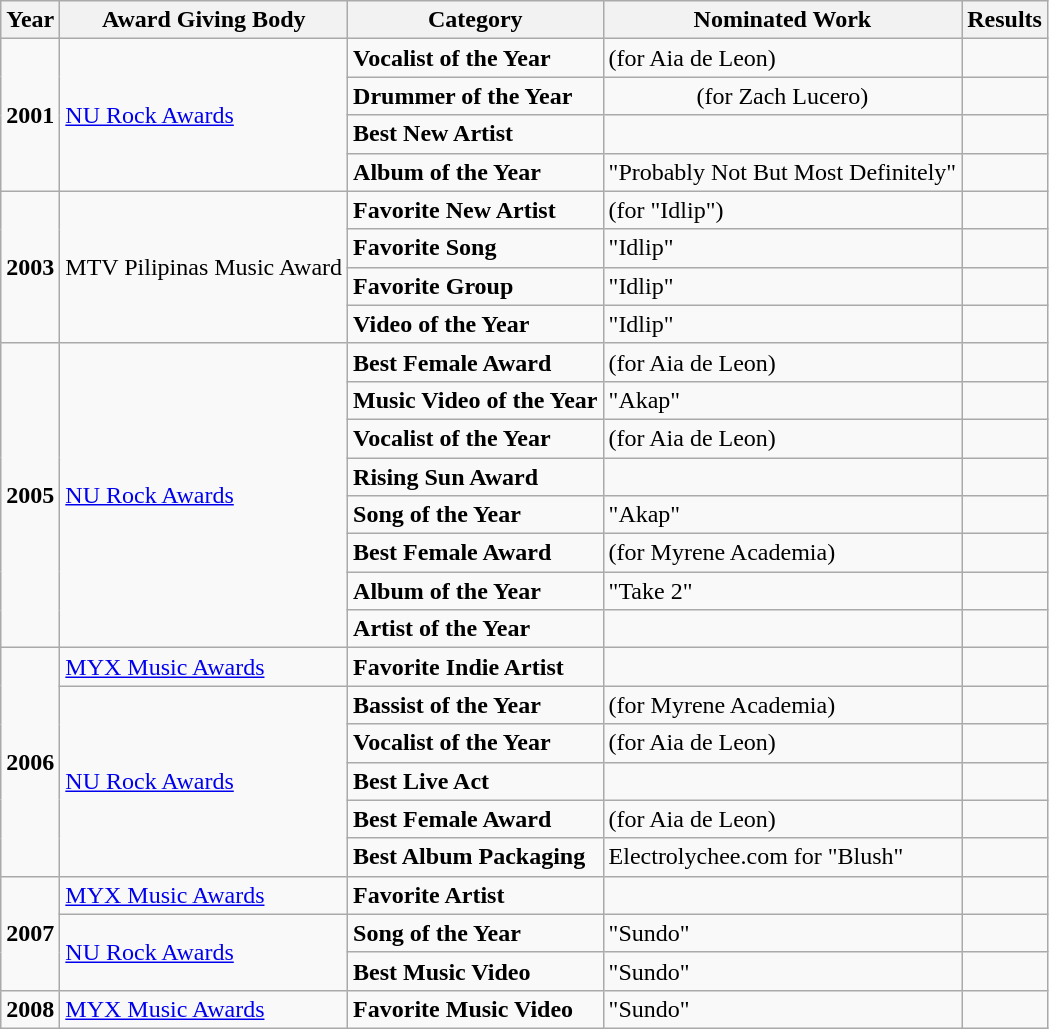<table class="wikitable">
<tr>
<th>Year</th>
<th>Award Giving Body</th>
<th>Category</th>
<th>Nominated Work</th>
<th>Results</th>
</tr>
<tr>
<td rowspan=4><strong>2001</strong></td>
<td rowspan=4><a href='#'>NU Rock Awards</a></td>
<td><strong>Vocalist of the Year</strong></td>
<td>(for Aia de Leon)</td>
<td></td>
</tr>
<tr>
<td><strong>Drummer of the Year</strong></td>
<td align=center>(for Zach Lucero)</td>
<td></td>
</tr>
<tr>
<td><strong>Best New Artist</strong></td>
<td></td>
<td></td>
</tr>
<tr>
<td><strong>Album of the Year</strong></td>
<td>"Probably Not But Most Definitely"</td>
<td></td>
</tr>
<tr>
<td rowspan=4><strong>2003</strong></td>
<td rowspan=4>MTV Pilipinas Music Award</td>
<td><strong>Favorite New Artist</strong></td>
<td>(for "Idlip")</td>
<td></td>
</tr>
<tr>
<td><strong>Favorite Song</strong></td>
<td>"Idlip"</td>
<td></td>
</tr>
<tr>
<td><strong>Favorite Group</strong></td>
<td>"Idlip"</td>
<td></td>
</tr>
<tr>
<td><strong>Video of the Year</strong></td>
<td>"Idlip"</td>
<td></td>
</tr>
<tr>
<td rowspan=8><strong>2005</strong></td>
<td rowspan=8><a href='#'>NU Rock Awards</a></td>
<td><strong>Best Female Award</strong></td>
<td>(for Aia de Leon)</td>
<td></td>
</tr>
<tr>
<td><strong>Music Video of the Year</strong></td>
<td>"Akap"</td>
<td></td>
</tr>
<tr>
<td><strong>Vocalist of the Year</strong></td>
<td>(for Aia de Leon)</td>
<td></td>
</tr>
<tr>
<td><strong>Rising Sun Award</strong></td>
<td></td>
<td></td>
</tr>
<tr>
<td><strong>Song of the Year</strong></td>
<td>"Akap"</td>
<td></td>
</tr>
<tr>
<td><strong>Best Female Award</strong></td>
<td>(for Myrene Academia)</td>
<td></td>
</tr>
<tr>
<td><strong>Album of the Year</strong></td>
<td>"Take 2"</td>
<td></td>
</tr>
<tr>
<td><strong>Artist of the Year</strong></td>
<td></td>
<td></td>
</tr>
<tr>
<td rowspan=6><strong>2006</strong></td>
<td><a href='#'>MYX Music Awards</a></td>
<td><strong>Favorite Indie Artist</strong></td>
<td></td>
<td></td>
</tr>
<tr>
<td rowspan=5><a href='#'>NU Rock Awards</a></td>
<td><strong>Bassist of the Year</strong></td>
<td>(for Myrene Academia)</td>
<td></td>
</tr>
<tr>
<td><strong>Vocalist of the Year</strong></td>
<td>(for Aia de Leon)</td>
<td></td>
</tr>
<tr>
<td><strong>Best Live Act</strong></td>
<td></td>
<td></td>
</tr>
<tr>
<td><strong>Best Female Award</strong></td>
<td>(for Aia de Leon)</td>
<td></td>
</tr>
<tr>
<td><strong>Best Album Packaging</strong></td>
<td>Electrolychee.com for "Blush"</td>
<td></td>
</tr>
<tr>
<td rowspan=3><strong>2007</strong></td>
<td><a href='#'>MYX Music Awards</a></td>
<td><strong>Favorite Artist</strong></td>
<td></td>
<td></td>
</tr>
<tr>
<td rowspan=2><a href='#'>NU Rock Awards</a></td>
<td><strong>Song of the Year</strong></td>
<td>"Sundo"</td>
<td></td>
</tr>
<tr>
<td><strong>Best Music Video</strong></td>
<td>"Sundo"</td>
<td></td>
</tr>
<tr>
<td><strong>2008</strong></td>
<td><a href='#'>MYX Music Awards</a></td>
<td><strong>Favorite Music Video</strong></td>
<td>"Sundo"</td>
<td></td>
</tr>
</table>
